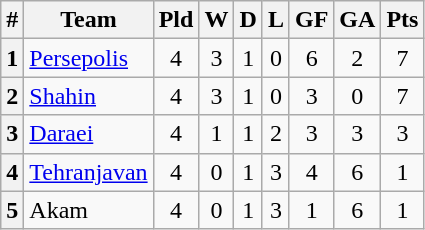<table class="wikitable" style="text-align:center">
<tr>
<th>#</th>
<th>Team</th>
<th>Pld</th>
<th>W</th>
<th>D</th>
<th>L</th>
<th>GF</th>
<th>GA</th>
<th>Pts</th>
</tr>
<tr>
<th>1</th>
<td style="text-align:left;"><a href='#'>Persepolis</a></td>
<td>4</td>
<td>3</td>
<td>1</td>
<td>0</td>
<td>6</td>
<td>2</td>
<td>7</td>
</tr>
<tr>
<th>2</th>
<td style="text-align:left;"><a href='#'>Shahin</a></td>
<td>4</td>
<td>3</td>
<td>1</td>
<td>0</td>
<td>3</td>
<td>0</td>
<td>7</td>
</tr>
<tr>
<th>3</th>
<td style="text-align:left;"><a href='#'>Daraei</a></td>
<td>4</td>
<td>1</td>
<td>1</td>
<td>2</td>
<td>3</td>
<td>3</td>
<td>3</td>
</tr>
<tr>
<th>4</th>
<td style="text-align:left;"><a href='#'>Tehranjavan</a></td>
<td>4</td>
<td>0</td>
<td>1</td>
<td>3</td>
<td>4</td>
<td>6</td>
<td>1</td>
</tr>
<tr>
<th>5</th>
<td style="text-align:left;">Akam</td>
<td>4</td>
<td>0</td>
<td>1</td>
<td>3</td>
<td>1</td>
<td>6</td>
<td>1</td>
</tr>
</table>
